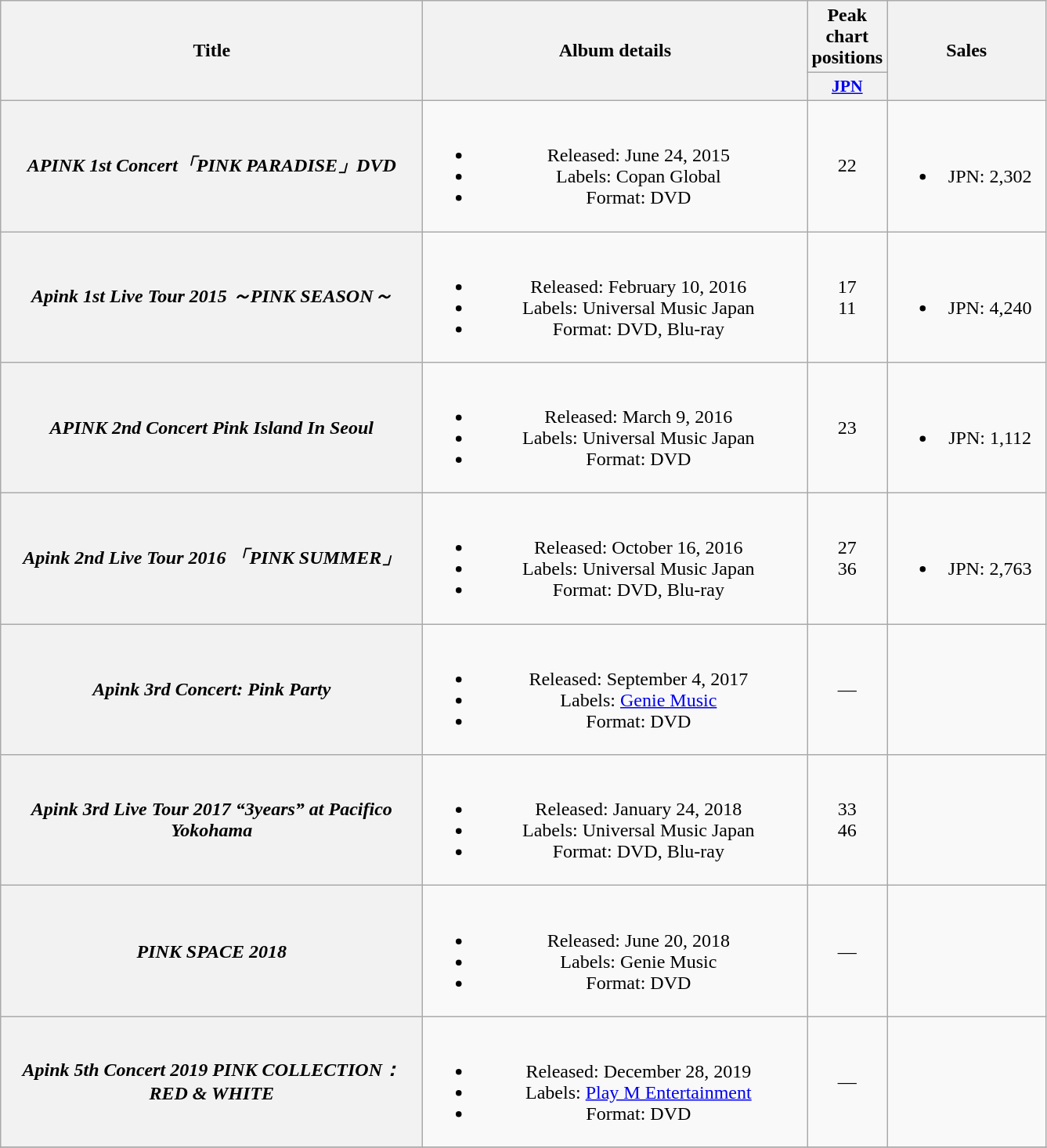<table class="wikitable plainrowheaders" style="text-align:center;">
<tr>
<th scope="col" rowspan="2" style="width:22em;">Title</th>
<th scope="col" rowspan="2" style="width:20em;">Album details</th>
<th scope="col" colspan="1">Peak chart positions</th>
<th scope="col" rowspan="2" style="width:8em;">Sales</th>
</tr>
<tr>
<th scope="col" style="width:3em;font-size:90%;"><a href='#'>JPN</a><br></th>
</tr>
<tr>
<th scope="row"><em>APINK 1st Concert「PINK PARADISE」DVD</em></th>
<td><br><ul><li>Released: June 24, 2015 </li><li>Labels: Copan Global</li><li>Format: DVD</li></ul></td>
<td>22</td>
<td><br><ul><li>JPN: 2,302</li></ul></td>
</tr>
<tr>
<th scope="row"><em>Apink 1st Live Tour 2015 ～PINK SEASON～</em></th>
<td><br><ul><li>Released: February 10, 2016 </li><li>Labels: Universal Music Japan</li><li>Format: DVD, Blu-ray</li></ul></td>
<td>17 <br>11 </td>
<td><br><ul><li>JPN: 4,240</li></ul></td>
</tr>
<tr>
<th scope="row"><em>APINK 2nd Concert Pink Island In Seoul</em></th>
<td><br><ul><li>Released: March 9, 2016 </li><li>Labels: Universal Music Japan</li><li>Format: DVD</li></ul></td>
<td>23</td>
<td><br><ul><li>JPN: 1,112</li></ul></td>
</tr>
<tr>
<th scope="row"><em>Apink 2nd Live Tour 2016 「PINK SUMMER」</em></th>
<td><br><ul><li>Released: October 16, 2016 </li><li>Labels: Universal Music Japan</li><li>Format: DVD, Blu-ray</li></ul></td>
<td>27 <br>36 </td>
<td><br><ul><li>JPN: 2,763</li></ul></td>
</tr>
<tr>
<th scope="row"><em>Apink 3rd Concert: Pink Party</em></th>
<td><br><ul><li>Released: September 4, 2017 </li><li>Labels: <a href='#'>Genie Music</a></li><li>Format: DVD</li></ul></td>
<td>—</td>
<td></td>
</tr>
<tr>
<th scope="row"><em>Apink 3rd Live Tour 2017 “3years” at Pacifico Yokohama</em></th>
<td><br><ul><li>Released: January 24, 2018 </li><li>Labels: Universal Music Japan</li><li>Format: DVD, Blu-ray</li></ul></td>
<td>33 <br>46 </td>
<td></td>
</tr>
<tr>
<th scope="row"><em>PINK SPACE 2018</em></th>
<td><br><ul><li>Released: June 20, 2018 </li><li>Labels: Genie Music</li><li>Format: DVD</li></ul></td>
<td>—</td>
<td></td>
</tr>
<tr>
<th scope="row"><em>Apink 5th Concert 2019 PINK COLLECTION：RED & WHITE</em></th>
<td><br><ul><li>Released: December 28, 2019 </li><li>Labels: <a href='#'>Play M Entertainment</a></li><li>Format: DVD</li></ul></td>
<td>—</td>
<td></td>
</tr>
<tr>
</tr>
<tr>
</tr>
</table>
